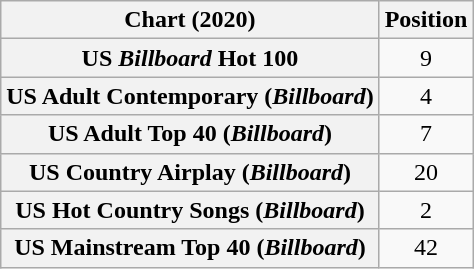<table class="wikitable sortable plainrowheaders" style="text-align:center">
<tr>
<th scope="col">Chart (2020)</th>
<th scope="col">Position</th>
</tr>
<tr>
<th scope="row">US <em>Billboard</em> Hot 100</th>
<td>9</td>
</tr>
<tr>
<th scope="row">US Adult Contemporary (<em>Billboard</em>)</th>
<td>4</td>
</tr>
<tr>
<th scope="row">US Adult Top 40 (<em>Billboard</em>)</th>
<td>7</td>
</tr>
<tr>
<th scope="row">US Country Airplay (<em>Billboard</em>)</th>
<td>20</td>
</tr>
<tr>
<th scope="row">US Hot Country Songs (<em>Billboard</em>)</th>
<td>2</td>
</tr>
<tr>
<th scope="row">US Mainstream Top 40 (<em>Billboard</em>)</th>
<td>42</td>
</tr>
</table>
